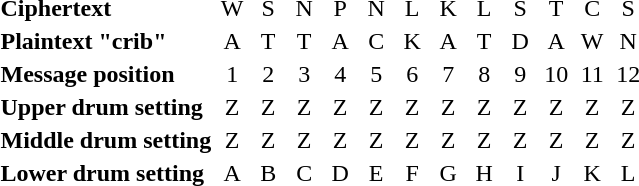<table border="0">
<tr align=center>
<th align=left>Ciphertext</th>
<td width="20">W</td>
<td width="20">S</td>
<td width="20">N</td>
<td width="20">P</td>
<td width="20">N</td>
<td width="20">L</td>
<td width="20">K</td>
<td width="20">L</td>
<td width="20">S</td>
<td width="20">T</td>
<td width="20">C</td>
<td width="20">S</td>
</tr>
<tr align=center>
<th align=left>Plaintext "crib"</th>
<td>A</td>
<td>T</td>
<td>T</td>
<td>A</td>
<td>C</td>
<td>K</td>
<td>A</td>
<td>T</td>
<td>D</td>
<td>A</td>
<td>W</td>
<td>N</td>
</tr>
<tr align=center>
<th align=left>Message position</th>
<td>1</td>
<td>2</td>
<td>3</td>
<td>4</td>
<td>5</td>
<td>6</td>
<td>7</td>
<td>8</td>
<td>9</td>
<td>10</td>
<td>11</td>
<td>12</td>
</tr>
<tr align=center>
<th align=left>Upper drum setting</th>
<td>Z</td>
<td>Z</td>
<td>Z</td>
<td>Z</td>
<td>Z</td>
<td>Z</td>
<td>Z</td>
<td>Z</td>
<td>Z</td>
<td>Z</td>
<td>Z</td>
<td>Z</td>
</tr>
<tr align=center>
<th align=left>Middle drum setting</th>
<td>Z</td>
<td>Z</td>
<td>Z</td>
<td>Z</td>
<td>Z</td>
<td>Z</td>
<td>Z</td>
<td>Z</td>
<td>Z</td>
<td>Z</td>
<td>Z</td>
<td>Z</td>
</tr>
<tr align=center>
<th align=left>Lower drum setting</th>
<td>A</td>
<td>B</td>
<td>C</td>
<td>D</td>
<td>E</td>
<td>F</td>
<td>G</td>
<td>H</td>
<td>I</td>
<td>J</td>
<td>K</td>
<td>L</td>
</tr>
</table>
